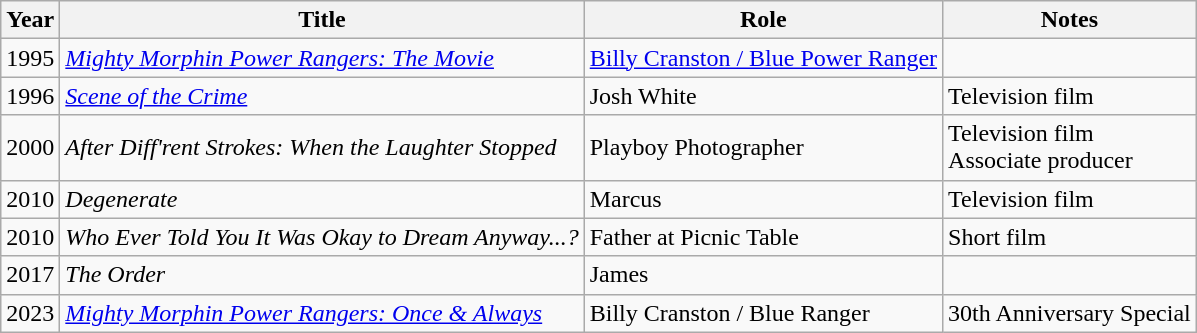<table class="wikitable sortable">
<tr>
<th>Year</th>
<th>Title</th>
<th>Role</th>
<th>Notes</th>
</tr>
<tr>
<td>1995</td>
<td><em><a href='#'>Mighty Morphin Power Rangers: The Movie</a></em></td>
<td><a href='#'>Billy Cranston / Blue Power Ranger</a></td>
<td></td>
</tr>
<tr>
<td>1996</td>
<td><em><a href='#'>Scene of the Crime</a></em></td>
<td>Josh White</td>
<td>Television film</td>
</tr>
<tr>
<td>2000</td>
<td><em>After Diff'rent Strokes: When the Laughter Stopped</em></td>
<td>Playboy Photographer</td>
<td>Television film<br>Associate producer</td>
</tr>
<tr>
<td>2010</td>
<td><em>Degenerate</em></td>
<td>Marcus</td>
<td>Television film</td>
</tr>
<tr>
<td>2010</td>
<td><em>Who Ever Told You It Was Okay to Dream Anyway...?</em></td>
<td>Father at Picnic Table</td>
<td>Short film</td>
</tr>
<tr>
<td>2017</td>
<td><em>The Order</em></td>
<td>James</td>
<td></td>
</tr>
<tr>
<td>2023</td>
<td><em><a href='#'>Mighty Morphin Power Rangers: Once & Always</a></em></td>
<td>Billy Cranston / Blue Ranger</td>
<td>30th Anniversary Special</td>
</tr>
</table>
